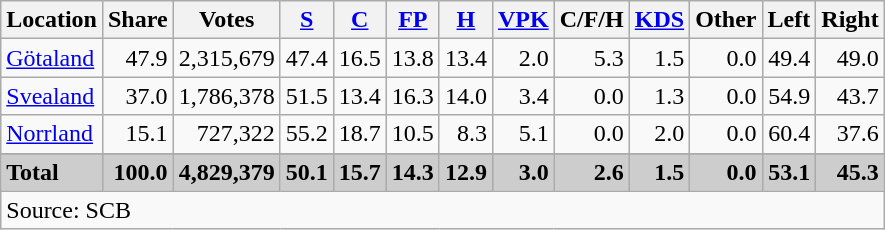<table class="wikitable sortable" style=text-align:right>
<tr>
<th>Location</th>
<th>Share</th>
<th>Votes</th>
<th><a href='#'>S</a></th>
<th><a href='#'>C</a></th>
<th><a href='#'>FP</a></th>
<th><a href='#'>H</a></th>
<th><a href='#'>VPK</a></th>
<th>C/F/H</th>
<th><a href='#'>KDS</a></th>
<th>Other</th>
<th>Left</th>
<th>Right</th>
</tr>
<tr>
<td align=left><a href='#'>Götaland</a></td>
<td>47.9</td>
<td>2,315,679</td>
<td>47.4</td>
<td>16.5</td>
<td>13.8</td>
<td>13.4</td>
<td>2.0</td>
<td>5.3</td>
<td>1.5</td>
<td>0.0</td>
<td>49.4</td>
<td>49.0</td>
</tr>
<tr>
<td align=left><a href='#'>Svealand</a></td>
<td>37.0</td>
<td>1,786,378</td>
<td>51.5</td>
<td>13.4</td>
<td>16.3</td>
<td>14.0</td>
<td>3.4</td>
<td>0.0</td>
<td>1.3</td>
<td>0.0</td>
<td>54.9</td>
<td>43.7</td>
</tr>
<tr>
<td align=left><a href='#'>Norrland</a></td>
<td>15.1</td>
<td>727,322</td>
<td>55.2</td>
<td>18.7</td>
<td>10.5</td>
<td>8.3</td>
<td>5.1</td>
<td>0.0</td>
<td>2.0</td>
<td>0.0</td>
<td>60.4</td>
<td>37.6</td>
</tr>
<tr>
</tr>
<tr style="background:#CDCDCD;">
<td align=left><strong>Total</strong></td>
<td><strong>100.0</strong></td>
<td><strong>4,829,379</strong></td>
<td><strong>50.1</strong></td>
<td><strong>15.7</strong></td>
<td><strong>14.3</strong></td>
<td><strong>12.9</strong></td>
<td><strong>3.0</strong></td>
<td><strong>2.6</strong></td>
<td><strong>1.5</strong></td>
<td><strong>0.0</strong></td>
<td><strong>53.1</strong></td>
<td><strong>45.3</strong></td>
</tr>
<tr>
<td align=left colspan=13>Source: SCB </td>
</tr>
</table>
